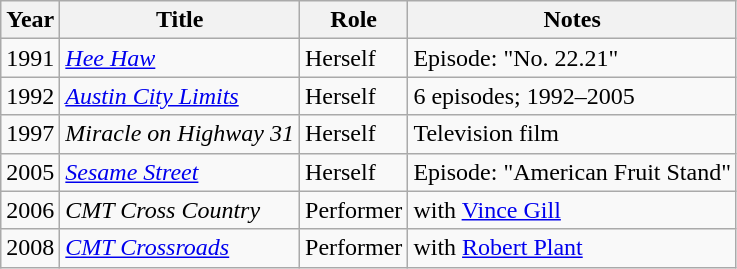<table class = "wikitable sortable">
<tr>
<th>Year</th>
<th>Title</th>
<th>Role</th>
<th class = "Unsortable">Notes</th>
</tr>
<tr>
<td>1991</td>
<td><em><a href='#'>Hee Haw</a></em></td>
<td>Herself</td>
<td>Episode: "No. 22.21"</td>
</tr>
<tr>
<td>1992</td>
<td><em><a href='#'>Austin City Limits</a></em></td>
<td>Herself</td>
<td>6 episodes; 1992–2005</td>
</tr>
<tr>
<td>1997</td>
<td><em>Miracle on Highway 31</em></td>
<td>Herself</td>
<td>Television film</td>
</tr>
<tr>
<td>2005</td>
<td><em><a href='#'>Sesame Street</a></em></td>
<td>Herself</td>
<td>Episode: "American Fruit Stand"</td>
</tr>
<tr>
<td>2006</td>
<td><em>CMT Cross Country</em></td>
<td>Performer</td>
<td>with <a href='#'>Vince Gill</a></td>
</tr>
<tr>
<td>2008</td>
<td><em><a href='#'>CMT Crossroads</a></em></td>
<td>Performer</td>
<td>with <a href='#'>Robert Plant</a></td>
</tr>
</table>
